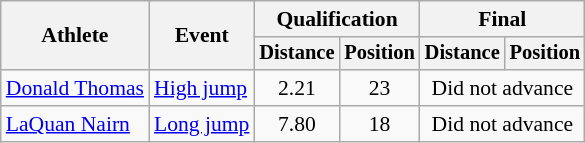<table class=wikitable style=font-size:90%>
<tr>
<th rowspan=2>Athlete</th>
<th rowspan=2>Event</th>
<th colspan=2>Qualification</th>
<th colspan=2>Final</th>
</tr>
<tr style=font-size:95%>
<th>Distance</th>
<th>Position</th>
<th>Distance</th>
<th>Position</th>
</tr>
<tr align=center>
<td align=left><a href='#'>Donald Thomas</a></td>
<td align=left><a href='#'>High jump</a></td>
<td>2.21</td>
<td>23</td>
<td colspan=2>Did not advance</td>
</tr>
<tr align=center>
<td align=left><a href='#'>LaQuan Nairn</a></td>
<td align=left><a href='#'>Long jump</a></td>
<td>7.80</td>
<td>18</td>
<td colspan=2>Did not advance</td>
</tr>
</table>
